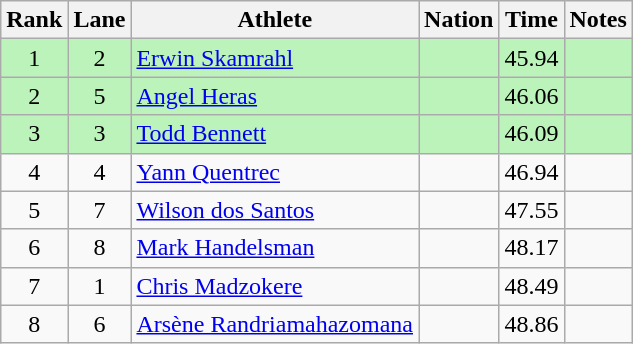<table class="wikitable sortable" style="text-align:center">
<tr>
<th>Rank</th>
<th>Lane</th>
<th>Athlete</th>
<th>Nation</th>
<th>Time</th>
<th>Notes</th>
</tr>
<tr style="background:#bbf3bb;">
<td>1</td>
<td>2</td>
<td align=left><a href='#'>Erwin Skamrahl</a></td>
<td align=left></td>
<td>45.94</td>
<td></td>
</tr>
<tr style="background:#bbf3bb;">
<td>2</td>
<td>5</td>
<td align=left><a href='#'>Angel Heras</a></td>
<td align=left></td>
<td>46.06</td>
<td></td>
</tr>
<tr style="background:#bbf3bb;">
<td>3</td>
<td>3</td>
<td align=left><a href='#'>Todd Bennett</a></td>
<td align=left></td>
<td>46.09</td>
<td></td>
</tr>
<tr>
<td>4</td>
<td>4</td>
<td align=left><a href='#'>Yann Quentrec</a></td>
<td align=left></td>
<td>46.94</td>
<td></td>
</tr>
<tr>
<td>5</td>
<td>7</td>
<td align=left><a href='#'>Wilson dos Santos</a></td>
<td align=left></td>
<td>47.55</td>
<td></td>
</tr>
<tr>
<td>6</td>
<td>8</td>
<td align=left><a href='#'>Mark Handelsman</a></td>
<td align=left></td>
<td>48.17</td>
<td></td>
</tr>
<tr>
<td>7</td>
<td>1</td>
<td align=left><a href='#'>Chris Madzokere</a></td>
<td align=left></td>
<td>48.49</td>
<td></td>
</tr>
<tr>
<td>8</td>
<td>6</td>
<td align=left><a href='#'>Arsène Randriamahazomana</a></td>
<td align=left></td>
<td>48.86</td>
<td></td>
</tr>
</table>
